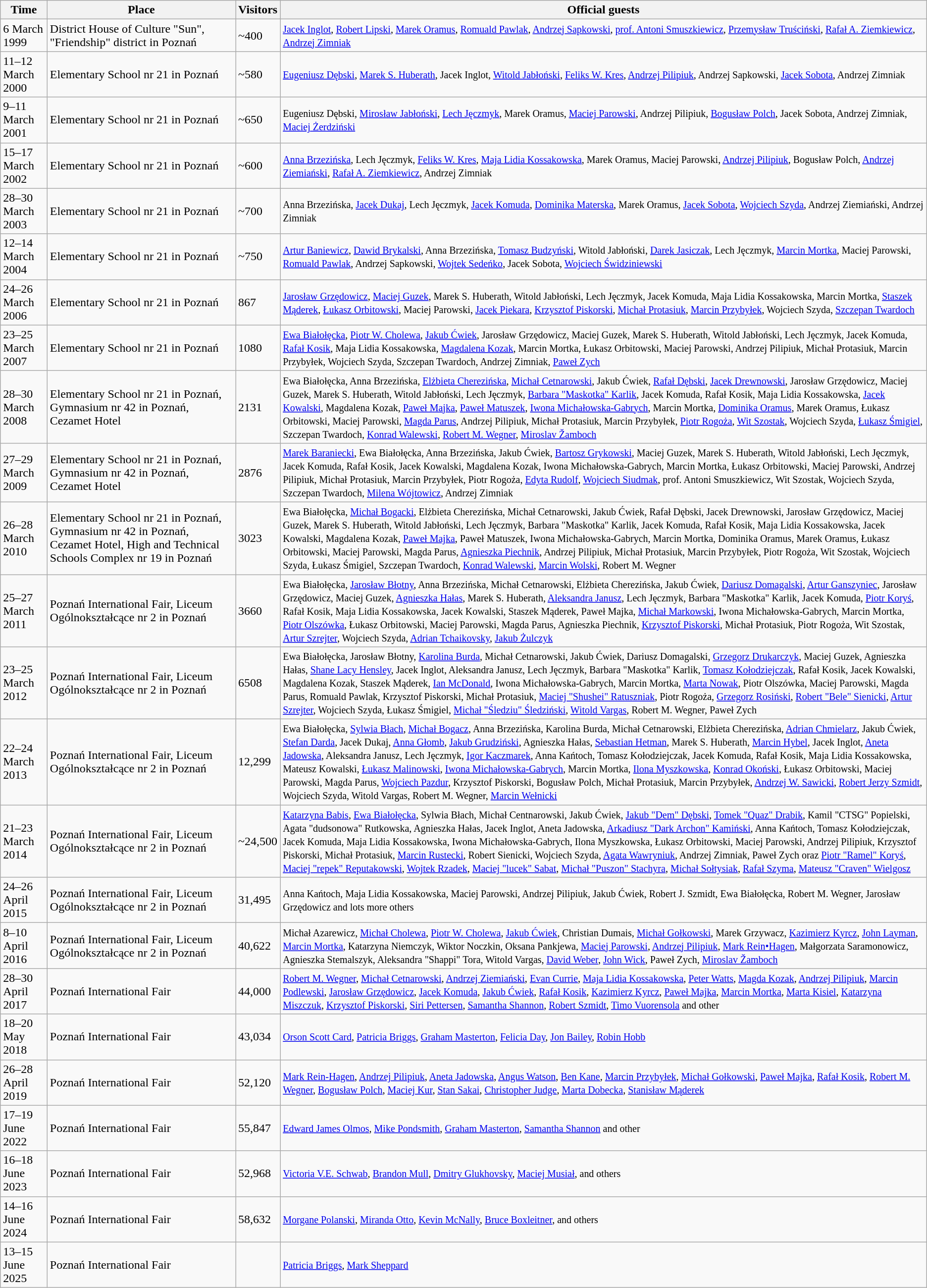<table class="wikitable sortable">
<tr>
<th>Time</th>
<th>Place</th>
<th>Visitors</th>
<th>Official guests</th>
</tr>
<tr>
<td>6 March 1999</td>
<td>District House of Culture "Sun", "Friendship" district in Poznań</td>
<td>~400</td>
<td><small><a href='#'>Jacek Inglot</a>, <a href='#'>Robert Lipski</a>, <a href='#'>Marek Oramus</a>, <a href='#'>Romuald Pawlak</a>, <a href='#'>Andrzej Sapkowski</a>, <a href='#'>prof. Antoni Smuszkiewicz</a>, <a href='#'>Przemysław Truściński</a>, <a href='#'>Rafał A. Ziemkiewicz</a>, <a href='#'>Andrzej Zimniak</a></small></td>
</tr>
<tr>
<td>11–12 March 2000</td>
<td>Elementary School nr 21 in Poznań</td>
<td>~580</td>
<td><small><a href='#'>Eugeniusz Dębski</a>, <a href='#'>Marek S. Huberath</a>, Jacek Inglot, <a href='#'>Witold Jabłoński</a>, <a href='#'>Feliks W. Kres</a>, <a href='#'>Andrzej Pilipiuk</a>, Andrzej Sapkowski, <a href='#'>Jacek Sobota</a>, Andrzej Zimniak</small></td>
</tr>
<tr>
<td>9–11 March 2001</td>
<td>Elementary School nr 21 in Poznań</td>
<td>~650</td>
<td><small>Eugeniusz Dębski, <a href='#'>Mirosław Jabłoński</a>, <a href='#'>Lech Jęczmyk</a>, Marek Oramus, <a href='#'>Maciej Parowski</a>, Andrzej Pilipiuk, <a href='#'>Bogusław Polch</a>, Jacek Sobota, Andrzej Zimniak, <a href='#'>Maciej Żerdziński</a></small></td>
</tr>
<tr>
<td>15–17 March 2002</td>
<td>Elementary School nr 21 in Poznań</td>
<td>~600</td>
<td><small><a href='#'>Anna Brzezińska</a>, Lech Jęczmyk, <a href='#'>Feliks W. Kres</a>, <a href='#'>Maja Lidia Kossakowska</a>, Marek Oramus, Maciej Parowski, <a href='#'>Andrzej Pilipiuk</a>, Bogusław Polch, <a href='#'>Andrzej Ziemiański</a>, <a href='#'>Rafał A. Ziemkiewicz</a>, Andrzej Zimniak</small></td>
</tr>
<tr>
<td>28–30 March 2003</td>
<td>Elementary School nr 21 in Poznań</td>
<td>~700</td>
<td><small>Anna Brzezińska, <a href='#'>Jacek Dukaj</a>, Lech Jęczmyk, <a href='#'>Jacek Komuda</a>, <a href='#'>Dominika Materska</a>, Marek Oramus, <a href='#'>Jacek Sobota</a>, <a href='#'>Wojciech Szyda</a>, Andrzej Ziemiański, Andrzej Zimniak</small></td>
</tr>
<tr>
<td>12–14 March 2004</td>
<td>Elementary School nr 21 in Poznań</td>
<td>~750</td>
<td><small><a href='#'>Artur Baniewicz</a>, <a href='#'>Dawid Brykalski</a>, Anna Brzezińska, <a href='#'>Tomasz Budzyński</a>, Witold Jabłoński, <a href='#'>Darek Jasiczak</a>, Lech Jęczmyk, <a href='#'>Marcin Mortka</a>, Maciej Parowski, <a href='#'>Romuald Pawlak</a>, Andrzej Sapkowski, <a href='#'>Wojtek Sedeńko</a>, Jacek Sobota, <a href='#'>Wojciech Świdziniewski</a></small></td>
</tr>
<tr>
<td>24–26 March 2006</td>
<td>Elementary School nr 21 in Poznań</td>
<td>867</td>
<td><small><a href='#'>Jarosław Grzędowicz</a>, <a href='#'>Maciej Guzek</a>, Marek S. Huberath, Witold Jabłoński, Lech Jęczmyk, Jacek Komuda, Maja Lidia Kossakowska, Marcin Mortka, <a href='#'>Staszek Mąderek</a>, <a href='#'>Łukasz Orbitowski</a>, Maciej Parowski, <a href='#'>Jacek Piekara</a>, <a href='#'>Krzysztof Piskorski</a>, <a href='#'>Michał Protasiuk</a>, <a href='#'>Marcin Przybyłek</a>, Wojciech Szyda, <a href='#'>Szczepan Twardoch</a></small></td>
</tr>
<tr>
<td>23–25 March 2007</td>
<td>Elementary School nr 21 in Poznań</td>
<td>1080</td>
<td><small><a href='#'>Ewa Białołęcka</a>, <a href='#'>Piotr W. Cholewa</a>, <a href='#'>Jakub Ćwiek</a>, Jarosław Grzędowicz, Maciej Guzek, Marek S. Huberath, Witold Jabłoński, Lech Jęczmyk, Jacek Komuda, <a href='#'>Rafał Kosik</a>, Maja Lidia Kossakowska, <a href='#'>Magdalena Kozak</a>, Marcin Mortka, Łukasz Orbitowski, Maciej Parowski, Andrzej Pilipiuk, Michał Protasiuk, Marcin Przybyłek, Wojciech Szyda, Szczepan Twardoch, Andrzej Zimniak, <a href='#'>Paweł Zych</a></small></td>
</tr>
<tr>
<td>28–30 March 2008</td>
<td>Elementary School nr 21 in Poznań, Gymnasium nr 42 in Poznań, Cezamet Hotel</td>
<td>2131</td>
<td><small>Ewa Białołęcka, Anna Brzezińska, <a href='#'>Elżbieta Cherezińska</a>, <a href='#'>Michał Cetnarowski</a>, Jakub Ćwiek, <a href='#'>Rafał Dębski</a>, <a href='#'>Jacek Drewnowski</a>, Jarosław Grzędowicz, Maciej Guzek, Marek S. Huberath, Witold Jabłoński, Lech Jęczmyk, <a href='#'>Barbara "Maskotka" Karlik</a>, Jacek Komuda, Rafał Kosik, Maja Lidia Kossakowska, <a href='#'>Jacek Kowalski</a>, Magdalena Kozak, <a href='#'>Paweł Majka</a>, <a href='#'>Paweł Matuszek</a>, <a href='#'>Iwona Michałowska-Gabrych</a>, Marcin Mortka, <a href='#'>Dominika Oramus</a>, Marek Oramus, Łukasz Orbitowski, Maciej Parowski, <a href='#'>Magda Parus</a>, Andrzej Pilipiuk, Michał Protasiuk, Marcin Przybyłek, <a href='#'>Piotr Rogoża</a>, <a href='#'>Wit Szostak</a>, Wojciech Szyda, <a href='#'>Łukasz Śmigiel</a>, Szczepan Twardoch, <a href='#'>Konrad Walewski</a>, <a href='#'>Robert M. Wegner</a>, <a href='#'>Miroslav Žamboch</a></small></td>
</tr>
<tr>
<td>27–29 March 2009</td>
<td>Elementary School nr 21 in Poznań, Gymnasium nr 42 in Poznań, Cezamet Hotel</td>
<td>2876</td>
<td><small><a href='#'>Marek Baraniecki</a>, Ewa Białołęcka, Anna Brzezińska, Jakub Ćwiek, <a href='#'>Bartosz Grykowski</a>, Maciej Guzek, Marek S. Huberath, Witold Jabłoński, Lech Jęczmyk, Jacek Komuda, Rafał Kosik, Jacek Kowalski, Magdalena Kozak, Iwona Michałowska-Gabrych, Marcin Mortka, Łukasz Orbitowski, Maciej Parowski, Andrzej Pilipiuk, Michał Protasiuk, Marcin Przybyłek, Piotr Rogoża, <a href='#'>Edyta Rudolf</a>, <a href='#'>Wojciech Siudmak</a>, prof. Antoni Smuszkiewicz, Wit Szostak, Wojciech Szyda, Szczepan Twardoch, <a href='#'>Milena Wójtowicz</a>, Andrzej Zimniak</small></td>
</tr>
<tr>
<td>26–28 March 2010</td>
<td>Elementary School nr 21 in Poznań, Gymnasium nr 42 in Poznań, Cezamet Hotel, High and Technical Schools Complex nr 19 in Poznań</td>
<td>3023</td>
<td><small>Ewa Białołęcka, <a href='#'>Michał Bogacki</a>, Elżbieta Cherezińska, Michał Cetnarowski, Jakub Ćwiek, Rafał Dębski, Jacek Drewnowski, Jarosław Grzędowicz, Maciej Guzek, Marek S. Huberath, Witold Jabłoński, Lech Jęczmyk, Barbara "Maskotka" Karlik, Jacek Komuda, Rafał Kosik, Maja Lidia Kossakowska, Jacek Kowalski, Magdalena Kozak, <a href='#'>Paweł Majka</a>, Paweł Matuszek, Iwona Michałowska-Gabrych, Marcin Mortka, Dominika Oramus, Marek Oramus, Łukasz Orbitowski, Maciej Parowski, Magda Parus, <a href='#'>Agnieszka Piechnik</a>, Andrzej Pilipiuk, Michał Protasiuk, Marcin Przybyłek, Piotr Rogoża, Wit Szostak, Wojciech Szyda, Łukasz Śmigiel, Szczepan Twardoch, <a href='#'>Konrad Walewski</a>, <a href='#'>Marcin Wolski</a>, Robert M. Wegner</small></td>
</tr>
<tr>
<td>25–27 March 2011</td>
<td>Poznań International Fair, Liceum Ogólnokształcące nr 2 in Poznań</td>
<td>3660</td>
<td><small>Ewa Białołęcka, <a href='#'>Jarosław Błotny</a>, Anna Brzezińska, Michał Cetnarowski, Elżbieta Cherezińska, Jakub Ćwiek, <a href='#'>Dariusz Domagalski</a>, <a href='#'>Artur Ganszyniec</a>, Jarosław Grzędowicz, Maciej Guzek, <a href='#'>Agnieszka Hałas</a>, Marek S. Huberath, <a href='#'>Aleksandra Janusz</a>, Lech Jęczmyk, Barbara "Maskotka" Karlik, Jacek Komuda, <a href='#'>Piotr Koryś</a>, Rafał Kosik, Maja Lidia Kossakowska, Jacek Kowalski, Staszek Mąderek, Paweł Majka, <a href='#'>Michał Markowski</a>, Iwona Michałowska-Gabrych, Marcin Mortka, <a href='#'>Piotr Olszówka</a>, Łukasz Orbitowski, Maciej Parowski, Magda Parus, Agnieszka Piechnik, <a href='#'>Krzysztof Piskorski</a>, Michał Protasiuk, Piotr Rogoża, Wit Szostak, <a href='#'>Artur Szrejter</a>, Wojciech Szyda, <a href='#'>Adrian Tchaikovsky</a>, <a href='#'>Jakub Żulczyk</a></small></td>
</tr>
<tr>
<td>23–25 March 2012</td>
<td>Poznań International Fair, Liceum Ogólnokształcące nr 2 in Poznań</td>
<td>6508</td>
<td><small>Ewa Białołęcka, Jarosław Błotny, <a href='#'>Karolina Burda</a>, Michał Cetnarowski, Jakub Ćwiek, Dariusz Domagalski, <a href='#'>Grzegorz Drukarczyk</a>, Maciej Guzek, Agnieszka Hałas, <a href='#'>Shane Lacy Hensley</a>, Jacek Inglot, Aleksandra Janusz, Lech Jęczmyk, Barbara "Maskotka" Karlik, <a href='#'>Tomasz Kołodziejczak</a>, Rafał Kosik, Jacek Kowalski, Magdalena Kozak, Staszek Mąderek, <a href='#'>Ian McDonald</a>, Iwona Michałowska-Gabrych, Marcin Mortka, <a href='#'>Marta Nowak</a>, Piotr Olszówka, Maciej Parowski, Magda Parus, Romuald Pawlak, Krzysztof Piskorski, Michał Protasiuk, <a href='#'>Maciej "Shushei" Ratuszniak</a>, Piotr Rogoża, <a href='#'>Grzegorz Rosiński</a>, <a href='#'>Robert "Bele" Sienicki</a>, <a href='#'>Artur Szrejter</a>, Wojciech Szyda, Łukasz Śmigiel, <a href='#'>Michał "Śledziu" Śledziński</a>, <a href='#'>Witold Vargas</a>, Robert M. Wegner, Paweł Zych</small></td>
</tr>
<tr>
<td>22–24 March 2013</td>
<td>Poznań International Fair, Liceum Ogólnokształcące nr 2 in Poznań</td>
<td>12,299</td>
<td><small>Ewa Białołęcka, <a href='#'>Sylwia Błach</a>, <a href='#'>Michał Bogacz</a>, Anna Brzezińska, Karolina Burda, Michał Cetnarowski, Elżbieta Cherezińska, <a href='#'>Adrian Chmielarz</a>, Jakub Ćwiek, <a href='#'>Stefan Darda</a>, Jacek Dukaj, <a href='#'>Anna Głomb</a>, <a href='#'>Jakub Grudziński</a>, Agnieszka Hałas, <a href='#'>Sebastian Hetman</a>, Marek S. Huberath, <a href='#'>Marcin Hybel</a>, Jacek Inglot, <a href='#'>Aneta Jadowska</a>, Aleksandra Janusz, Lech Jęczmyk, <a href='#'>Igor Kaczmarek</a>, Anna Kańtoch, Tomasz Kołodziejczak, Jacek Komuda, Rafał Kosik, Maja Lidia Kossakowska, Mateusz Kowalski, <a href='#'>Łukasz Malinowski</a>, <a href='#'>Iwona Michałowska-Gabrych</a>, Marcin Mortka, <a href='#'>Ilona Myszkowska</a>, <a href='#'>Konrad Okoński</a>, Łukasz Orbitowski, Maciej Parowski, Magda Parus, <a href='#'>Wojciech Pazdur</a>, Krzysztof Piskorski, Bogusław Polch, Michał Protasiuk, Marcin Przybyłek, <a href='#'>Andrzej W. Sawicki</a>, <a href='#'>Robert Jerzy Szmidt</a>, Wojciech Szyda, Witold Vargas, Robert M. Wegner, <a href='#'>Marcin Wełnicki</a></small></td>
</tr>
<tr>
<td>21–23 March 2014</td>
<td>Poznań International Fair, Liceum Ogólnokształcące nr 2 in Poznań</td>
<td>~24,500</td>
<td><small><a href='#'>Katarzyna Babis</a>, <a href='#'>Ewa Białołęcka</a>, Sylwia Błach, Michał Centnarowski, Jakub Ćwiek, <a href='#'>Jakub "Dem" Dębski</a>, <a href='#'>Tomek "Quaz" Drabik</a>, Kamil "CTSG" Popielski, Agata "dudsonowa" Rutkowska, Agnieszka Hałas, Jacek Inglot, Aneta Jadowska, <a href='#'>Arkadiusz "Dark Archon" Kamiński</a>, Anna Kańtoch, Tomasz Kołodziejczak, Jacek Komuda, Maja Lidia Kossakowska, Iwona Michałowska-Gabrych, Ilona Myszkowska, Łukasz Orbitowski, Maciej Parowski, Andrzej Pilipiuk, Krzysztof Piskorski, Michał Protasiuk, <a href='#'>Marcin Rustecki</a>, Robert Sienicki, Wojciech Szyda, <a href='#'>Agata Wawryniuk</a>, Andrzej Zimniak, Paweł Zych oraz <a href='#'>Piotr "Ramel" Koryś</a>, <a href='#'>Maciej "repek" Reputakowski</a>, <a href='#'>Wojtek Rzadek</a>, <a href='#'>Maciej "lucek" Sabat</a>, <a href='#'>Michał "Puszon" Stachyra</a>, <a href='#'>Michał Sołtysiak</a>, <a href='#'>Rafał Szyma</a>, <a href='#'>Mateusz "Craven" Wielgosz</a></small></td>
</tr>
<tr>
<td>24–26 April 2015</td>
<td>Poznań International Fair, Liceum Ogólnokształcące nr 2 in Poznań</td>
<td>31,495</td>
<td><small>Anna Kańtoch, Maja Lidia Kossakowska, Maciej Parowski, Andrzej Pilipiuk, Jakub Ćwiek, Robert J. Szmidt, Ewa Białołęcka, Robert M. Wegner, Jarosław Grzędowicz and lots more others</small></td>
</tr>
<tr>
<td>8–10 April 2016</td>
<td>Poznań International Fair, Liceum Ogólnokształcące nr 2 in Poznań</td>
<td>40,622</td>
<td><small>Michał Azarewicz, <a href='#'>Michał Cholewa</a>, <a href='#'>Piotr W. Cholewa</a>, <a href='#'>Jakub Ćwiek</a>, Christian Dumais, <a href='#'>Michał Gołkowski</a>, Marek Grzywacz, <a href='#'>Kazimierz Kyrcz</a>, <a href='#'>John Layman</a>, <a href='#'>Marcin Mortka</a>, Katarzyna Niemczyk, Wiktor Noczkin, Oksana Pankjewa, <a href='#'>Maciej Parowski</a>, <a href='#'>Andrzej Pilipiuk</a>, <a href='#'>Mark Rein•Hagen</a>, Małgorzata Saramonowicz, Agnieszka Stemalszyk, Aleksandra "Shappi" Tora, Witold Vargas, <a href='#'>David Weber</a>, <a href='#'>John Wick</a>, Paweł Zych, <a href='#'>Miroslav Žamboch</a></small></td>
</tr>
<tr>
<td>28–30 April 2017</td>
<td>Poznań International Fair</td>
<td>44,000</td>
<td><small><a href='#'>Robert M. Wegner</a>, <a href='#'>Michał Cetnarowski</a>, <a href='#'>Andrzej Ziemiański</a>, <a href='#'>Evan Currie</a>, <a href='#'>Maja Lidia Kossakowska</a>, <a href='#'>Peter Watts</a>, <a href='#'>Magda Kozak</a>, <a href='#'>Andrzej Pilipiuk</a>, <a href='#'>Marcin Podlewski</a>, <a href='#'>Jarosław Grzędowicz</a>, <a href='#'>Jacek Komuda</a>, <a href='#'>Jakub Ćwiek</a>, <a href='#'>Rafał Kosik</a>, <a href='#'>Kazimierz Kyrcz</a>, <a href='#'>Paweł Majka</a>, <a href='#'>Marcin Mortka</a>, <a href='#'>Marta Kisiel</a>, <a href='#'>Katarzyna Miszczuk</a>, <a href='#'>Krzysztof Piskorski</a>, <a href='#'>Siri Pettersen</a>, <a href='#'>Samantha Shannon</a>, <a href='#'>Robert Szmidt</a>, <a href='#'>Timo Vuorensola</a> and other</small></td>
</tr>
<tr>
<td>18–20 May 2018</td>
<td>Poznań International Fair</td>
<td>43,034</td>
<td><small><a href='#'>Orson Scott Card</a>, <a href='#'>Patricia Briggs</a>, <a href='#'>Graham Masterton</a>, <a href='#'>Felicia Day</a>, <a href='#'>Jon Bailey</a>, <a href='#'>Robin Hobb</a></small></td>
</tr>
<tr>
<td>26–28 April 2019</td>
<td>Poznań International Fair</td>
<td>52,120</td>
<td><small><a href='#'>Mark Rein-Hagen</a>, <a href='#'>Andrzej Pilipiuk</a>, <a href='#'>Aneta Jadowska</a>, <a href='#'>Angus Watson</a>, <a href='#'>Ben Kane</a>, <a href='#'>Marcin Przybyłek</a>, <a href='#'>Michał Gołkowski</a>, <a href='#'>Paweł Majka</a>, <a href='#'>Rafał Kosik</a>, <a href='#'>Robert M. Wegner</a>, <a href='#'>Bogusław Polch</a>, <a href='#'>Maciej Kur</a>, <a href='#'>Stan Sakai</a>, <a href='#'>Christopher Judge</a>, <a href='#'>Marta Dobecka</a>, <a href='#'>Stanisław Mąderek</a></small></td>
</tr>
<tr>
<td>17–19 June 2022</td>
<td>Poznań International Fair</td>
<td>55,847</td>
<td><small><a href='#'>Edward James Olmos</a>, <a href='#'>Mike Pondsmith</a>, <a href='#'>Graham Masterton</a>, <a href='#'>Samantha Shannon</a>  and other</small></td>
</tr>
<tr>
<td>16–18 June 2023</td>
<td>Poznań International Fair</td>
<td>52,968</td>
<td><small><a href='#'>Victoria V.E. Schwab</a>, <a href='#'>Brandon Mull</a>, <a href='#'>Dmitry Glukhovsky</a>, <a href='#'>Maciej Musiał</a>, and others</small></td>
</tr>
<tr>
<td>14–16 June 2024</td>
<td>Poznań International Fair</td>
<td>58,632</td>
<td><small><a href='#'>Morgane Polanski</a>, <a href='#'>Miranda Otto</a>, <a href='#'>Kevin McNally</a>, <a href='#'>Bruce Boxleitner</a>, and others</small></td>
</tr>
<tr>
<td>13–15 June 2025</td>
<td>Poznań International Fair</td>
<td></td>
<td><small><a href='#'>Patricia Briggs</a>, <a href='#'>Mark Sheppard</a></small></td>
</tr>
</table>
